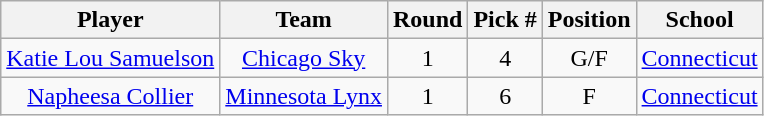<table class="wikitable" style="text-align: center;">
<tr>
<th>Player</th>
<th>Team</th>
<th>Round</th>
<th>Pick #</th>
<th>Position</th>
<th>School</th>
</tr>
<tr>
<td><a href='#'>Katie Lou Samuelson</a></td>
<td><a href='#'>Chicago Sky</a></td>
<td>1</td>
<td>4</td>
<td>G/F</td>
<td><a href='#'>Connecticut</a></td>
</tr>
<tr>
<td><a href='#'>Napheesa Collier</a></td>
<td><a href='#'>Minnesota Lynx</a></td>
<td>1</td>
<td>6</td>
<td>F</td>
<td><a href='#'>Connecticut</a></td>
</tr>
</table>
